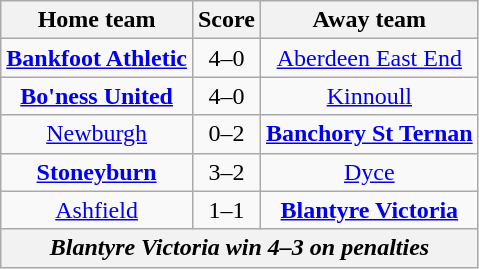<table class="wikitable" style="text-align: center">
<tr>
<th>Home team</th>
<th>Score</th>
<th>Away team</th>
</tr>
<tr>
<td><strong><a href='#'>Bankfoot Athletic</a></strong></td>
<td>4–0</td>
<td><a href='#'>Aberdeen East End</a></td>
</tr>
<tr>
<td><strong><a href='#'>Bo'ness United</a></strong></td>
<td>4–0</td>
<td><a href='#'>Kinnoull</a></td>
</tr>
<tr>
<td><a href='#'>Newburgh</a></td>
<td>0–2</td>
<td><strong><a href='#'>Banchory St Ternan</a></strong></td>
</tr>
<tr>
<td><strong><a href='#'>Stoneyburn</a></strong></td>
<td>3–2</td>
<td><a href='#'>Dyce</a></td>
</tr>
<tr>
<td><a href='#'>Ashfield</a></td>
<td>1–1</td>
<td><strong><a href='#'>Blantyre Victoria</a></strong></td>
</tr>
<tr>
<th colspan="5"><em>Blantyre Victoria win 4–3 on penalties</em></th>
</tr>
</table>
